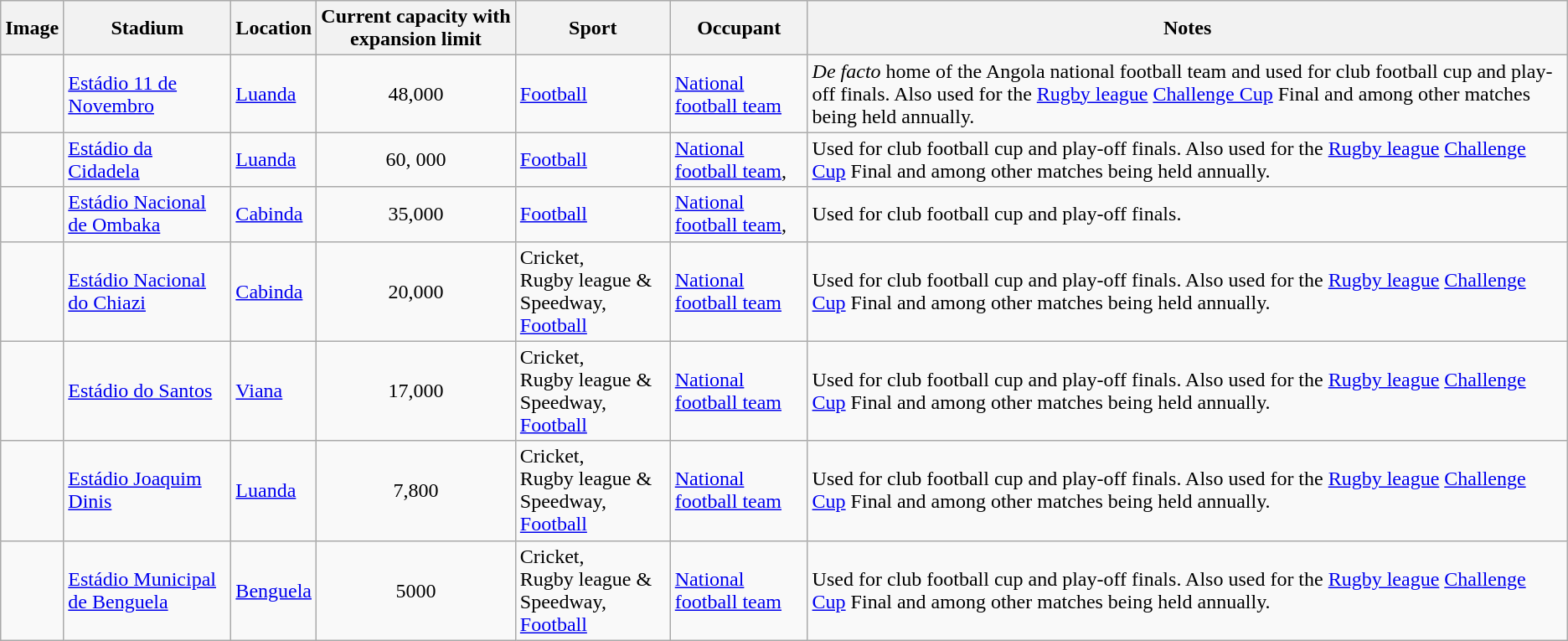<table class="wikitable sortable">
<tr>
<th>Image</th>
<th>Stadium</th>
<th>Location</th>
<th>Current capacity with expansion limit</th>
<th>Sport</th>
<th>Occupant</th>
<th>Notes</th>
</tr>
<tr>
<td></td>
<td><a href='#'>Estádio 11 de Novembro</a></td>
<td><a href='#'>Luanda</a></td>
<td style="text-align:center;">48,000</td>
<td><a href='#'>Football</a></td>
<td><a href='#'>National football team</a></td>
<td><em>De facto</em> home of the Angola national football team and used for club football cup and play-off finals. Also used for the <a href='#'>Rugby league</a> <a href='#'>Challenge Cup</a> Final and among other matches being held annually.</td>
</tr>
<tr>
<td></td>
<td><a href='#'>Estádio da Cidadela</a></td>
<td><a href='#'>Luanda</a></td>
<td style="text-align:center;">60, 000</td>
<td><a href='#'>Football</a></td>
<td><a href='#'>National football team</a>,</td>
<td>Used for club football cup and play-off finals. Also used for the <a href='#'>Rugby league</a> <a href='#'>Challenge Cup</a> Final and among other matches being held annually.</td>
</tr>
<tr>
<td></td>
<td><a href='#'>Estádio Nacional de Ombaka</a></td>
<td><a href='#'>Cabinda</a></td>
<td style="text-align:center;">35,000</td>
<td><a href='#'>Football</a></td>
<td><a href='#'>National football team</a>,</td>
<td>Used for club football cup and play-off finals.</td>
</tr>
<tr>
<td></td>
<td><a href='#'>Estádio Nacional do Chiazi</a></td>
<td><a href='#'>Cabinda</a></td>
<td style="text-align:center;">20,000</td>
<td>Cricket, <br>Rugby league & Speedway, <br><a href='#'>Football</a></td>
<td><a href='#'>National football team</a></td>
<td>Used for club football cup and play-off finals. Also used for the <a href='#'>Rugby league</a> <a href='#'>Challenge Cup</a> Final and among other matches being held annually.</td>
</tr>
<tr>
<td></td>
<td><a href='#'>Estádio do Santos</a></td>
<td><a href='#'>Viana</a></td>
<td style="text-align:center;">17,000</td>
<td>Cricket, <br>Rugby league & Speedway, <br><a href='#'>Football</a></td>
<td><a href='#'>National football team</a></td>
<td>Used for club football cup and play-off finals. Also used for the <a href='#'>Rugby league</a> <a href='#'>Challenge Cup</a> Final and among other matches being held annually.</td>
</tr>
<tr>
<td></td>
<td><a href='#'>Estádio Joaquim Dinis</a></td>
<td><a href='#'>Luanda</a></td>
<td style="text-align:center;">7,800</td>
<td>Cricket, <br>Rugby league & Speedway, <br><a href='#'>Football</a></td>
<td><a href='#'>National football team</a></td>
<td>Used for club football cup and play-off finals. Also used for the <a href='#'>Rugby league</a> <a href='#'>Challenge Cup</a> Final and among other matches being held annually.</td>
</tr>
<tr>
<td></td>
<td><a href='#'>Estádio Municipal de Benguela</a></td>
<td><a href='#'>Benguela</a></td>
<td style="text-align:center;">5000</td>
<td>Cricket, <br>Rugby league & Speedway, <br><a href='#'>Football</a></td>
<td><a href='#'>National football team</a></td>
<td>Used for club football cup and play-off finals. Also used for the <a href='#'>Rugby league</a> <a href='#'>Challenge Cup</a> Final and among other matches being held annually.</td>
</tr>
</table>
